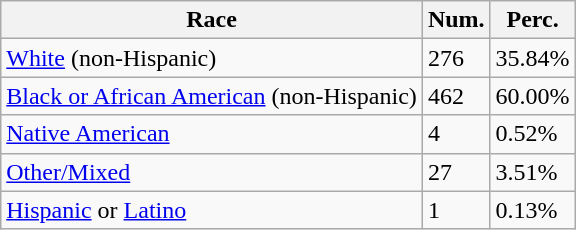<table class="wikitable">
<tr>
<th>Race</th>
<th>Num.</th>
<th>Perc.</th>
</tr>
<tr>
<td><a href='#'>White</a> (non-Hispanic)</td>
<td>276</td>
<td>35.84%</td>
</tr>
<tr>
<td><a href='#'>Black or African American</a> (non-Hispanic)</td>
<td>462</td>
<td>60.00%</td>
</tr>
<tr>
<td><a href='#'>Native American</a></td>
<td>4</td>
<td>0.52%</td>
</tr>
<tr>
<td><a href='#'>Other/Mixed</a></td>
<td>27</td>
<td>3.51%</td>
</tr>
<tr>
<td><a href='#'>Hispanic</a> or <a href='#'>Latino</a></td>
<td>1</td>
<td>0.13%</td>
</tr>
</table>
